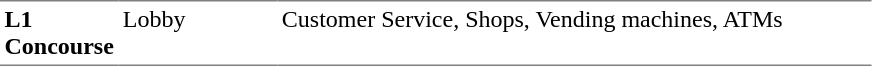<table table border=0 cellspacing=0 cellpadding=3>
<tr>
<td style="border-bottom:solid 1px gray; border-top:solid 1px gray;" valign=top width=50><strong>L1<br>Concourse</strong></td>
<td style="border-bottom:solid 1px gray; border-top:solid 1px gray;" valign=top width=100>Lobby</td>
<td style="border-bottom:solid 1px gray; border-top:solid 1px gray;" valign=top width=390>Customer Service, Shops, Vending machines, ATMs</td>
</tr>
</table>
